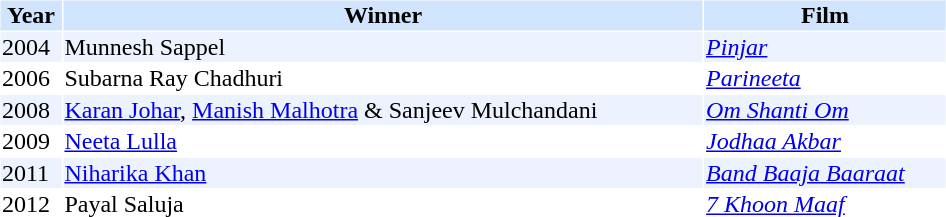<table cellspacing="1" cellpadding="1" border="0" width="50%">
<tr bgcolor="#d1e4fd">
<th>Year</th>
<th>Winner</th>
<th>Film</th>
</tr>
<tr bgcolor=#edf3fe>
<td>2004</td>
<td>Munnesh Sappel</td>
<td><em><a href='#'>Pinjar</a></em></td>
</tr>
<tr>
<td>2006</td>
<td>Subarna Ray Chadhuri</td>
<td><em><a href='#'>Parineeta</a></em></td>
</tr>
<tr bgcolor=#edf3fe>
<td>2008</td>
<td><a href='#'>Karan Johar</a>, <a href='#'>Manish Malhotra</a> & Sanjeev Mulchandani</td>
<td><em><a href='#'>Om Shanti Om</a></em></td>
</tr>
<tr>
<td>2009</td>
<td><a href='#'>Neeta Lulla</a></td>
<td><em><a href='#'>Jodhaa Akbar</a></em></td>
</tr>
<tr bgcolor=#edf3fe>
<td>2011</td>
<td><a href='#'>Niharika Khan</a></td>
<td><em><a href='#'>Band Baaja Baaraat</a></em></td>
</tr>
<tr>
<td>2012</td>
<td>Payal Saluja</td>
<td><em><a href='#'>7 Khoon Maaf</a></em></td>
</tr>
</table>
